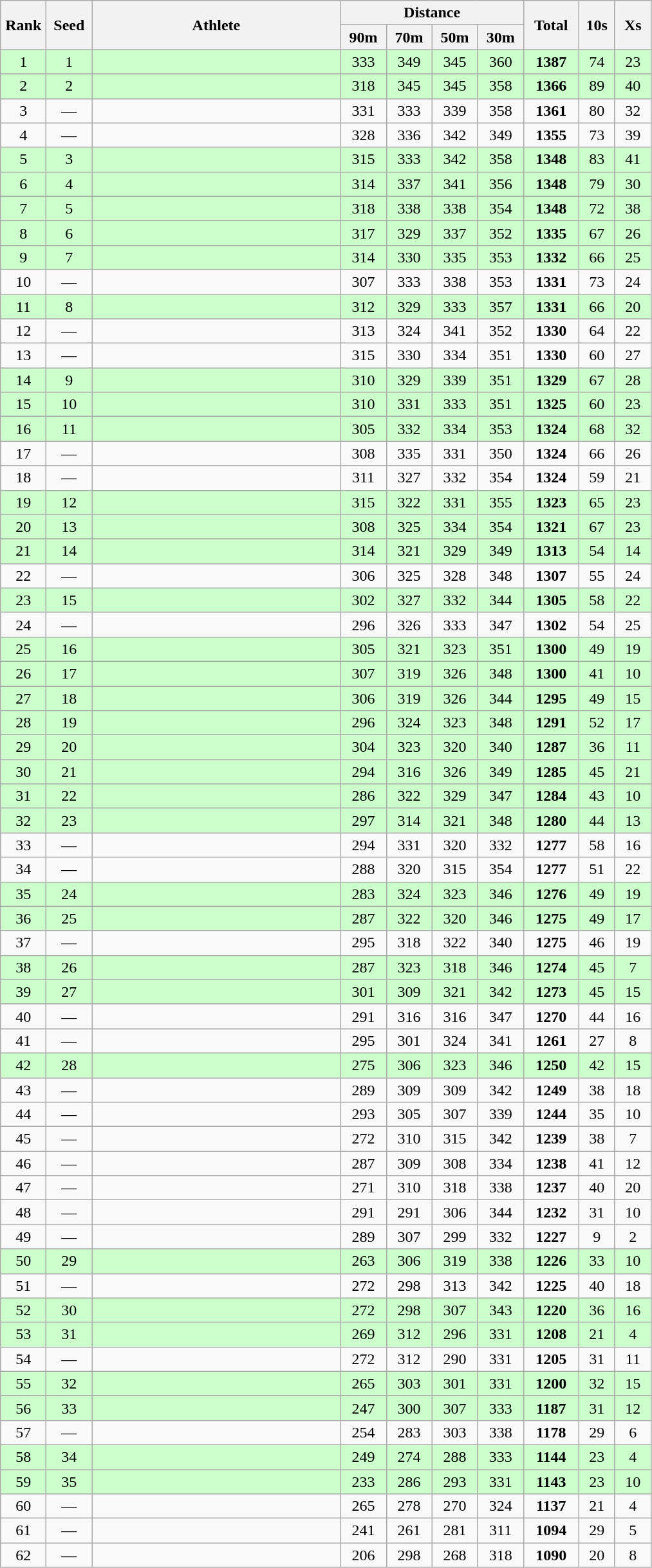<table class="wikitable" style="text-align:center">
<tr>
<th rowspan=2 width=40>Rank</th>
<th rowspan=2 width=40>Seed</th>
<th rowspan=2 width=250>Athlete</th>
<th colspan=4>Distance</th>
<th rowspan=2 width=50>Total</th>
<th rowspan=2 width=30>10s</th>
<th rowspan=2 width=30>Xs</th>
</tr>
<tr>
<th width=40>90m</th>
<th width=40>70m</th>
<th width=40>50m</th>
<th width=40>30m</th>
</tr>
<tr bgcolor="ccffcc">
<td>1</td>
<td>1</td>
<td align=left></td>
<td>333</td>
<td>349</td>
<td>345</td>
<td>360</td>
<td><strong>1387</strong></td>
<td>74</td>
<td>23</td>
</tr>
<tr bgcolor="ccffcc">
<td>2</td>
<td>2</td>
<td align=left></td>
<td>318</td>
<td>345</td>
<td>345</td>
<td>358</td>
<td><strong>1366</strong></td>
<td>89</td>
<td>40</td>
</tr>
<tr>
<td>3</td>
<td>—</td>
<td align=left></td>
<td>331</td>
<td>333</td>
<td>339</td>
<td>358</td>
<td><strong>1361</strong></td>
<td>80</td>
<td>32</td>
</tr>
<tr>
<td>4</td>
<td>—</td>
<td align=left></td>
<td>328</td>
<td>336</td>
<td>342</td>
<td>349</td>
<td><strong>1355</strong></td>
<td>73</td>
<td>39</td>
</tr>
<tr bgcolor="ccffcc">
<td>5</td>
<td>3</td>
<td align=left></td>
<td>315</td>
<td>333</td>
<td>342</td>
<td>358</td>
<td><strong>1348</strong></td>
<td>83</td>
<td>41</td>
</tr>
<tr bgcolor="ccffcc">
<td>6</td>
<td>4</td>
<td align=left></td>
<td>314</td>
<td>337</td>
<td>341</td>
<td>356</td>
<td><strong>1348</strong></td>
<td>79</td>
<td>30</td>
</tr>
<tr bgcolor="ccffcc">
<td>7</td>
<td>5</td>
<td align=left></td>
<td>318</td>
<td>338</td>
<td>338</td>
<td>354</td>
<td><strong>1348</strong></td>
<td>72</td>
<td>38</td>
</tr>
<tr bgcolor="ccffcc">
<td>8</td>
<td>6</td>
<td align=left></td>
<td>317</td>
<td>329</td>
<td>337</td>
<td>352</td>
<td><strong>1335</strong></td>
<td>67</td>
<td>26</td>
</tr>
<tr bgcolor="ccffcc">
<td>9</td>
<td>7</td>
<td align=left></td>
<td>314</td>
<td>330</td>
<td>335</td>
<td>353</td>
<td><strong>1332</strong></td>
<td>66</td>
<td>25</td>
</tr>
<tr>
<td>10</td>
<td>—</td>
<td align=left></td>
<td>307</td>
<td>333</td>
<td>338</td>
<td>353</td>
<td><strong>1331</strong></td>
<td>73</td>
<td>24</td>
</tr>
<tr bgcolor="ccffcc">
<td>11</td>
<td>8</td>
<td align=left></td>
<td>312</td>
<td>329</td>
<td>333</td>
<td>357</td>
<td><strong>1331</strong></td>
<td>66</td>
<td>20</td>
</tr>
<tr>
<td>12</td>
<td>—</td>
<td align=left></td>
<td>313</td>
<td>324</td>
<td>341</td>
<td>352</td>
<td><strong>1330</strong></td>
<td>64</td>
<td>22</td>
</tr>
<tr>
<td>13</td>
<td>—</td>
<td align=left></td>
<td>315</td>
<td>330</td>
<td>334</td>
<td>351</td>
<td><strong>1330</strong></td>
<td>60</td>
<td>27</td>
</tr>
<tr bgcolor="ccffcc">
<td>14</td>
<td>9</td>
<td align=left></td>
<td>310</td>
<td>329</td>
<td>339</td>
<td>351</td>
<td><strong>1329</strong></td>
<td>67</td>
<td>28</td>
</tr>
<tr bgcolor="ccffcc">
<td>15</td>
<td>10</td>
<td align=left></td>
<td>310</td>
<td>331</td>
<td>333</td>
<td>351</td>
<td><strong>1325</strong></td>
<td>60</td>
<td>23</td>
</tr>
<tr bgcolor="ccffcc">
<td>16</td>
<td>11</td>
<td align=left></td>
<td>305</td>
<td>332</td>
<td>334</td>
<td>353</td>
<td><strong>1324</strong></td>
<td>68</td>
<td>32</td>
</tr>
<tr>
<td>17</td>
<td>—</td>
<td align=left></td>
<td>308</td>
<td>335</td>
<td>331</td>
<td>350</td>
<td><strong>1324</strong></td>
<td>66</td>
<td>26</td>
</tr>
<tr>
<td>18</td>
<td>—</td>
<td align=left></td>
<td>311</td>
<td>327</td>
<td>332</td>
<td>354</td>
<td><strong>1324</strong></td>
<td>59</td>
<td>21</td>
</tr>
<tr bgcolor="ccffcc">
<td>19</td>
<td>12</td>
<td align=left></td>
<td>315</td>
<td>322</td>
<td>331</td>
<td>355</td>
<td><strong>1323</strong></td>
<td>65</td>
<td>23</td>
</tr>
<tr bgcolor="ccffcc">
<td>20</td>
<td>13</td>
<td align=left></td>
<td>308</td>
<td>325</td>
<td>334</td>
<td>354</td>
<td><strong>1321</strong></td>
<td>67</td>
<td>23</td>
</tr>
<tr bgcolor="ccffcc">
<td>21</td>
<td>14</td>
<td align=left></td>
<td>314</td>
<td>321</td>
<td>329</td>
<td>349</td>
<td><strong>1313</strong></td>
<td>54</td>
<td>14</td>
</tr>
<tr>
<td>22</td>
<td>—</td>
<td align=left></td>
<td>306</td>
<td>325</td>
<td>328</td>
<td>348</td>
<td><strong>1307</strong></td>
<td>55</td>
<td>24</td>
</tr>
<tr bgcolor="ccffcc">
<td>23</td>
<td>15</td>
<td align=left></td>
<td>302</td>
<td>327</td>
<td>332</td>
<td>344</td>
<td><strong>1305</strong></td>
<td>58</td>
<td>22</td>
</tr>
<tr>
<td>24</td>
<td>—</td>
<td align=left></td>
<td>296</td>
<td>326</td>
<td>333</td>
<td>347</td>
<td><strong>1302</strong></td>
<td>54</td>
<td>25</td>
</tr>
<tr bgcolor="ccffcc">
<td>25</td>
<td>16</td>
<td align=left></td>
<td>305</td>
<td>321</td>
<td>323</td>
<td>351</td>
<td><strong>1300</strong></td>
<td>49</td>
<td>19</td>
</tr>
<tr bgcolor="ccffcc">
<td>26</td>
<td>17</td>
<td align=left></td>
<td>307</td>
<td>319</td>
<td>326</td>
<td>348</td>
<td><strong>1300</strong></td>
<td>41</td>
<td>10</td>
</tr>
<tr bgcolor="ccffcc">
<td>27</td>
<td>18</td>
<td align=left></td>
<td>306</td>
<td>319</td>
<td>326</td>
<td>344</td>
<td><strong>1295</strong></td>
<td>49</td>
<td>15</td>
</tr>
<tr bgcolor="ccffcc">
<td>28</td>
<td>19</td>
<td align=left></td>
<td>296</td>
<td>324</td>
<td>323</td>
<td>348</td>
<td><strong>1291</strong></td>
<td>52</td>
<td>17</td>
</tr>
<tr bgcolor="ccffcc">
<td>29</td>
<td>20</td>
<td align=left></td>
<td>304</td>
<td>323</td>
<td>320</td>
<td>340</td>
<td><strong>1287</strong></td>
<td>36</td>
<td>11</td>
</tr>
<tr bgcolor="ccffcc">
<td>30</td>
<td>21</td>
<td align=left></td>
<td>294</td>
<td>316</td>
<td>326</td>
<td>349</td>
<td><strong>1285</strong></td>
<td>45</td>
<td>21</td>
</tr>
<tr bgcolor="ccffcc">
<td>31</td>
<td>22</td>
<td align=left></td>
<td>286</td>
<td>322</td>
<td>329</td>
<td>347</td>
<td><strong>1284</strong></td>
<td>43</td>
<td>10</td>
</tr>
<tr bgcolor="ccffcc">
<td>32</td>
<td>23</td>
<td align=left></td>
<td>297</td>
<td>314</td>
<td>321</td>
<td>348</td>
<td><strong>1280</strong></td>
<td>44</td>
<td>13</td>
</tr>
<tr>
<td>33</td>
<td>—</td>
<td align=left></td>
<td>294</td>
<td>331</td>
<td>320</td>
<td>332</td>
<td><strong>1277</strong></td>
<td>58</td>
<td>16</td>
</tr>
<tr>
<td>34</td>
<td>—</td>
<td align=left></td>
<td>288</td>
<td>320</td>
<td>315</td>
<td>354</td>
<td><strong>1277</strong></td>
<td>51</td>
<td>22</td>
</tr>
<tr bgcolor="ccffcc">
<td>35</td>
<td>24</td>
<td align=left></td>
<td>283</td>
<td>324</td>
<td>323</td>
<td>346</td>
<td><strong>1276</strong></td>
<td>49</td>
<td>19</td>
</tr>
<tr bgcolor="ccffcc">
<td>36</td>
<td>25</td>
<td align=left></td>
<td>287</td>
<td>322</td>
<td>320</td>
<td>346</td>
<td><strong>1275</strong></td>
<td>49</td>
<td>17</td>
</tr>
<tr>
<td>37</td>
<td>—</td>
<td align=left></td>
<td>295</td>
<td>318</td>
<td>322</td>
<td>340</td>
<td><strong>1275</strong></td>
<td>46</td>
<td>19</td>
</tr>
<tr bgcolor="ccffcc">
<td>38</td>
<td>26</td>
<td align=left></td>
<td>287</td>
<td>323</td>
<td>318</td>
<td>346</td>
<td><strong>1274</strong></td>
<td>45</td>
<td>7</td>
</tr>
<tr bgcolor="ccffcc">
<td>39</td>
<td>27</td>
<td align=left></td>
<td>301</td>
<td>309</td>
<td>321</td>
<td>342</td>
<td><strong>1273</strong></td>
<td>45</td>
<td>15</td>
</tr>
<tr>
<td>40</td>
<td>—</td>
<td align=left></td>
<td>291</td>
<td>316</td>
<td>316</td>
<td>347</td>
<td><strong>1270</strong></td>
<td>44</td>
<td>16</td>
</tr>
<tr>
<td>41</td>
<td>—</td>
<td align=left></td>
<td>295</td>
<td>301</td>
<td>324</td>
<td>341</td>
<td><strong>1261</strong></td>
<td>27</td>
<td>8</td>
</tr>
<tr bgcolor="ccffcc">
<td>42</td>
<td>28</td>
<td align=left></td>
<td>275</td>
<td>306</td>
<td>323</td>
<td>346</td>
<td><strong>1250</strong></td>
<td>42</td>
<td>15</td>
</tr>
<tr>
<td>43</td>
<td>—</td>
<td align=left></td>
<td>289</td>
<td>309</td>
<td>309</td>
<td>342</td>
<td><strong>1249</strong></td>
<td>38</td>
<td>18</td>
</tr>
<tr>
<td>44</td>
<td>—</td>
<td align=left></td>
<td>293</td>
<td>305</td>
<td>307</td>
<td>339</td>
<td><strong>1244</strong></td>
<td>35</td>
<td>10</td>
</tr>
<tr>
<td>45</td>
<td>—</td>
<td align=left></td>
<td>272</td>
<td>310</td>
<td>315</td>
<td>342</td>
<td><strong>1239</strong></td>
<td>38</td>
<td>7</td>
</tr>
<tr>
<td>46</td>
<td>—</td>
<td align=left></td>
<td>287</td>
<td>309</td>
<td>308</td>
<td>334</td>
<td><strong>1238</strong></td>
<td>41</td>
<td>12</td>
</tr>
<tr>
<td>47</td>
<td>—</td>
<td align=left></td>
<td>271</td>
<td>310</td>
<td>318</td>
<td>338</td>
<td><strong>1237</strong></td>
<td>40</td>
<td>20</td>
</tr>
<tr>
<td>48</td>
<td>—</td>
<td align=left></td>
<td>291</td>
<td>291</td>
<td>306</td>
<td>344</td>
<td><strong>1232</strong></td>
<td>31</td>
<td>10</td>
</tr>
<tr>
<td>49</td>
<td>—</td>
<td align=left></td>
<td>289</td>
<td>307</td>
<td>299</td>
<td>332</td>
<td><strong>1227</strong></td>
<td>9</td>
<td>2</td>
</tr>
<tr bgcolor="ccffcc">
<td>50</td>
<td>29</td>
<td align=left></td>
<td>263</td>
<td>306</td>
<td>319</td>
<td>338</td>
<td><strong>1226</strong></td>
<td>33</td>
<td>10</td>
</tr>
<tr>
<td>51</td>
<td>—</td>
<td align=left></td>
<td>272</td>
<td>298</td>
<td>313</td>
<td>342</td>
<td><strong>1225</strong></td>
<td>40</td>
<td>18</td>
</tr>
<tr bgcolor="ccffcc">
<td>52</td>
<td>30</td>
<td align=left></td>
<td>272</td>
<td>298</td>
<td>307</td>
<td>343</td>
<td><strong>1220</strong></td>
<td>36</td>
<td>16</td>
</tr>
<tr bgcolor="ccffcc">
<td>53</td>
<td>31</td>
<td align=left></td>
<td>269</td>
<td>312</td>
<td>296</td>
<td>331</td>
<td><strong>1208</strong></td>
<td>21</td>
<td>4</td>
</tr>
<tr>
<td>54</td>
<td>—</td>
<td align=left></td>
<td>272</td>
<td>312</td>
<td>290</td>
<td>331</td>
<td><strong>1205</strong></td>
<td>31</td>
<td>11</td>
</tr>
<tr bgcolor="ccffcc">
<td>55</td>
<td>32</td>
<td align=left></td>
<td>265</td>
<td>303</td>
<td>301</td>
<td>331</td>
<td><strong>1200</strong></td>
<td>32</td>
<td>15</td>
</tr>
<tr bgcolor="ccffcc">
<td>56</td>
<td>33</td>
<td align=left></td>
<td>247</td>
<td>300</td>
<td>307</td>
<td>333</td>
<td><strong>1187</strong></td>
<td>31</td>
<td>12</td>
</tr>
<tr>
<td>57</td>
<td>—</td>
<td align=left></td>
<td>254</td>
<td>283</td>
<td>303</td>
<td>338</td>
<td><strong>1178</strong></td>
<td>29</td>
<td>6</td>
</tr>
<tr bgcolor="ccffcc">
<td>58</td>
<td>34</td>
<td align=left></td>
<td>249</td>
<td>274</td>
<td>288</td>
<td>333</td>
<td><strong>1144</strong></td>
<td>23</td>
<td>4</td>
</tr>
<tr bgcolor="ccffcc">
<td>59</td>
<td>35</td>
<td align=left></td>
<td>233</td>
<td>286</td>
<td>293</td>
<td>331</td>
<td><strong>1143</strong></td>
<td>23</td>
<td>10</td>
</tr>
<tr>
<td>60</td>
<td>—</td>
<td align=left></td>
<td>265</td>
<td>278</td>
<td>270</td>
<td>324</td>
<td><strong>1137</strong></td>
<td>21</td>
<td>4</td>
</tr>
<tr>
<td>61</td>
<td>—</td>
<td align=left></td>
<td>241</td>
<td>261</td>
<td>281</td>
<td>311</td>
<td><strong>1094</strong></td>
<td>29</td>
<td>5</td>
</tr>
<tr>
<td>62</td>
<td>—</td>
<td align=left></td>
<td>206</td>
<td>298</td>
<td>268</td>
<td>318</td>
<td><strong>1090</strong></td>
<td>20</td>
<td>8</td>
</tr>
</table>
